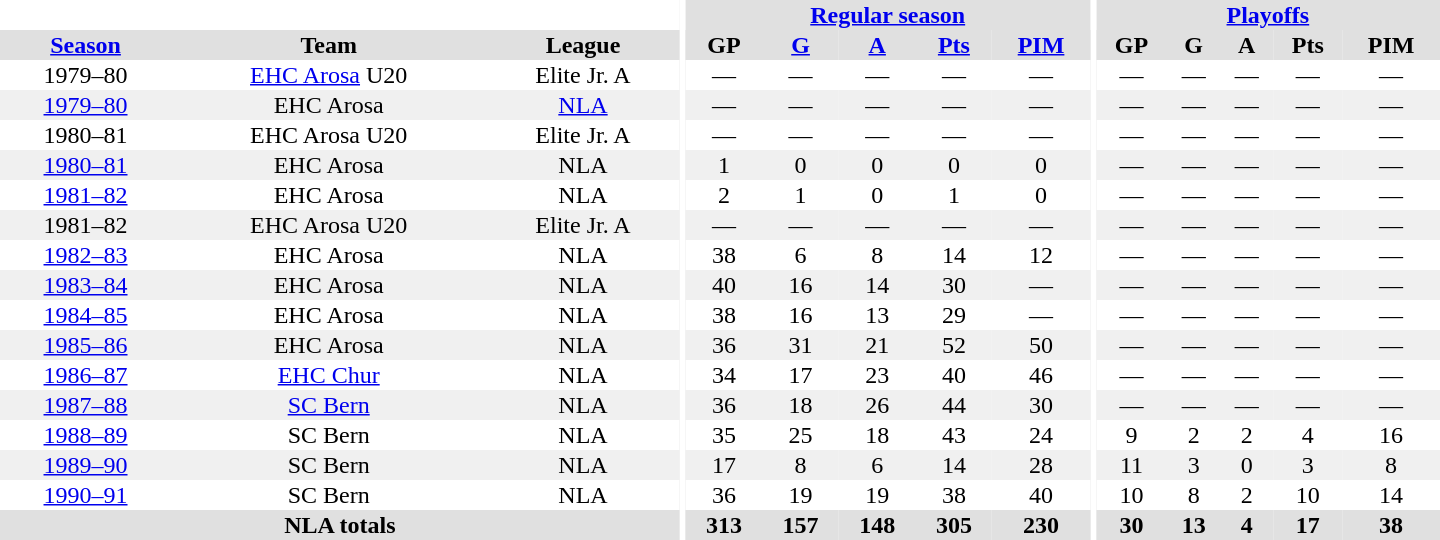<table border="0" cellpadding="1" cellspacing="0" style="text-align:center; width:60em">
<tr bgcolor="#e0e0e0">
<th colspan="3" bgcolor="#ffffff"></th>
<th rowspan="99" bgcolor="#ffffff"></th>
<th colspan="5"><a href='#'>Regular season</a></th>
<th rowspan="99" bgcolor="#ffffff"></th>
<th colspan="5"><a href='#'>Playoffs</a></th>
</tr>
<tr bgcolor="#e0e0e0">
<th><a href='#'>Season</a></th>
<th>Team</th>
<th>League</th>
<th>GP</th>
<th><a href='#'>G</a></th>
<th><a href='#'>A</a></th>
<th><a href='#'>Pts</a></th>
<th><a href='#'>PIM</a></th>
<th>GP</th>
<th>G</th>
<th>A</th>
<th>Pts</th>
<th>PIM</th>
</tr>
<tr>
<td>1979–80</td>
<td><a href='#'>EHC Arosa</a> U20</td>
<td>Elite Jr. A</td>
<td>—</td>
<td>—</td>
<td>—</td>
<td>—</td>
<td>—</td>
<td>—</td>
<td>—</td>
<td>—</td>
<td>—</td>
<td>—</td>
</tr>
<tr bgcolor="#f0f0f0">
<td><a href='#'>1979–80</a></td>
<td>EHC Arosa</td>
<td><a href='#'>NLA</a></td>
<td>—</td>
<td>—</td>
<td>—</td>
<td>—</td>
<td>—</td>
<td>—</td>
<td>—</td>
<td>—</td>
<td>—</td>
<td>—</td>
</tr>
<tr>
<td>1980–81</td>
<td>EHC Arosa U20</td>
<td>Elite Jr. A</td>
<td>—</td>
<td>—</td>
<td>—</td>
<td>—</td>
<td>—</td>
<td>—</td>
<td>—</td>
<td>—</td>
<td>—</td>
<td>—</td>
</tr>
<tr bgcolor="#f0f0f0">
<td><a href='#'>1980–81</a></td>
<td>EHC Arosa</td>
<td>NLA</td>
<td>1</td>
<td>0</td>
<td>0</td>
<td>0</td>
<td>0</td>
<td>—</td>
<td>—</td>
<td>—</td>
<td>—</td>
<td>—</td>
</tr>
<tr>
<td><a href='#'>1981–82</a></td>
<td>EHC Arosa</td>
<td>NLA</td>
<td>2</td>
<td>1</td>
<td>0</td>
<td>1</td>
<td>0</td>
<td>—</td>
<td>—</td>
<td>—</td>
<td>—</td>
<td>—</td>
</tr>
<tr bgcolor="#f0f0f0">
<td>1981–82</td>
<td>EHC Arosa U20</td>
<td>Elite Jr. A</td>
<td>—</td>
<td>—</td>
<td>—</td>
<td>—</td>
<td>—</td>
<td>—</td>
<td>—</td>
<td>—</td>
<td>—</td>
<td>—</td>
</tr>
<tr>
<td><a href='#'>1982–83</a></td>
<td>EHC Arosa</td>
<td>NLA</td>
<td>38</td>
<td>6</td>
<td>8</td>
<td>14</td>
<td>12</td>
<td>—</td>
<td>—</td>
<td>—</td>
<td>—</td>
<td>—</td>
</tr>
<tr bgcolor="#f0f0f0">
<td><a href='#'>1983–84</a></td>
<td>EHC Arosa</td>
<td>NLA</td>
<td>40</td>
<td>16</td>
<td>14</td>
<td>30</td>
<td>—</td>
<td>—</td>
<td>—</td>
<td>—</td>
<td>—</td>
<td>—</td>
</tr>
<tr>
<td><a href='#'>1984–85</a></td>
<td>EHC Arosa</td>
<td>NLA</td>
<td>38</td>
<td>16</td>
<td>13</td>
<td>29</td>
<td>—</td>
<td>—</td>
<td>—</td>
<td>—</td>
<td>—</td>
<td>—</td>
</tr>
<tr bgcolor="#f0f0f0">
<td><a href='#'>1985–86</a></td>
<td>EHC Arosa</td>
<td>NLA</td>
<td>36</td>
<td>31</td>
<td>21</td>
<td>52</td>
<td>50</td>
<td>—</td>
<td>—</td>
<td>—</td>
<td>—</td>
<td>—</td>
</tr>
<tr>
<td><a href='#'>1986–87</a></td>
<td><a href='#'>EHC Chur</a></td>
<td>NLA</td>
<td>34</td>
<td>17</td>
<td>23</td>
<td>40</td>
<td>46</td>
<td>—</td>
<td>—</td>
<td>—</td>
<td>—</td>
<td>—</td>
</tr>
<tr bgcolor="#f0f0f0">
<td><a href='#'>1987–88</a></td>
<td><a href='#'>SC Bern</a></td>
<td>NLA</td>
<td>36</td>
<td>18</td>
<td>26</td>
<td>44</td>
<td>30</td>
<td>—</td>
<td>—</td>
<td>—</td>
<td>—</td>
<td>—</td>
</tr>
<tr>
<td><a href='#'>1988–89</a></td>
<td>SC Bern</td>
<td>NLA</td>
<td>35</td>
<td>25</td>
<td>18</td>
<td>43</td>
<td>24</td>
<td>9</td>
<td>2</td>
<td>2</td>
<td>4</td>
<td>16</td>
</tr>
<tr bgcolor="#f0f0f0">
<td><a href='#'>1989–90</a></td>
<td>SC Bern</td>
<td>NLA</td>
<td>17</td>
<td>8</td>
<td>6</td>
<td>14</td>
<td>28</td>
<td>11</td>
<td>3</td>
<td>0</td>
<td>3</td>
<td>8</td>
</tr>
<tr>
<td><a href='#'>1990–91</a></td>
<td>SC Bern</td>
<td>NLA</td>
<td>36</td>
<td>19</td>
<td>19</td>
<td>38</td>
<td>40</td>
<td>10</td>
<td>8</td>
<td>2</td>
<td>10</td>
<td>14</td>
</tr>
<tr>
</tr>
<tr ALIGN="center" bgcolor="#e0e0e0">
<th colspan="3">NLA totals</th>
<th ALIGN="center">313</th>
<th ALIGN="center">157</th>
<th ALIGN="center">148</th>
<th ALIGN="center">305</th>
<th ALIGN="center">230</th>
<th ALIGN="center">30</th>
<th ALIGN="center">13</th>
<th ALIGN="center">4</th>
<th ALIGN="center">17</th>
<th ALIGN="center">38</th>
</tr>
</table>
